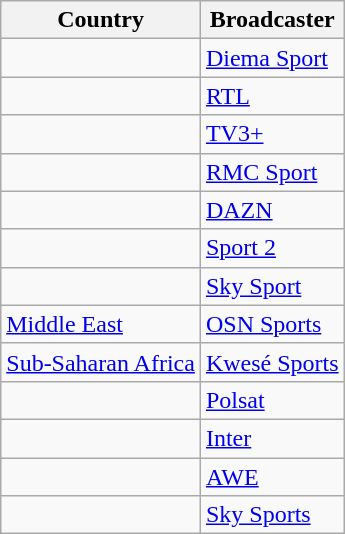<table class="wikitable">
<tr>
<th align=center>Country</th>
<th align=center>Broadcaster</th>
</tr>
<tr>
<td></td>
<td><a href='#'>Diema Sport</a></td>
</tr>
<tr>
<td></td>
<td><a href='#'>RTL</a></td>
</tr>
<tr>
<td></td>
<td><a href='#'>TV3+</a></td>
</tr>
<tr>
<td></td>
<td><a href='#'>RMC Sport</a></td>
</tr>
<tr>
<td></td>
<td><a href='#'>DAZN</a></td>
</tr>
<tr>
<td></td>
<td><a href='#'>Sport 2</a></td>
</tr>
<tr>
<td></td>
<td><a href='#'>Sky Sport</a></td>
</tr>
<tr>
<td><a href='#'>Middle East</a></td>
<td><a href='#'>OSN Sports</a></td>
</tr>
<tr>
<td><a href='#'>Sub-Saharan Africa</a></td>
<td><a href='#'>Kwesé Sports</a></td>
</tr>
<tr>
<td></td>
<td><a href='#'>Polsat</a></td>
</tr>
<tr>
<td></td>
<td><a href='#'>Inter</a></td>
</tr>
<tr>
<td></td>
<td><a href='#'>AWE</a></td>
</tr>
<tr>
<td></td>
<td><a href='#'>Sky Sports</a></td>
</tr>
</table>
